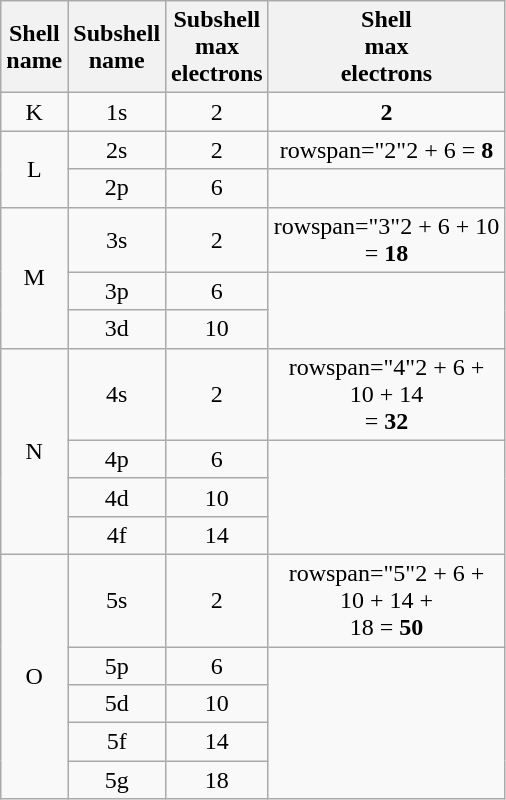<table class="wikitable" style="text-align: center;">
<tr>
<th>Shell<br>name</th>
<th>Subshell<br>name</th>
<th>Subshell<br>max<br>electrons</th>
<th>Shell<br>max<br>electrons</th>
</tr>
<tr>
<td>K</td>
<td>1s</td>
<td>2</td>
<td><strong>2</strong></td>
</tr>
<tr>
<td rowspan="2">L</td>
<td>2s</td>
<td>2</td>
<td>rowspan="2"2 + 6 = <strong>8</strong></td>
</tr>
<tr>
<td>2p</td>
<td>6</td>
</tr>
<tr>
<td rowspan="3">M</td>
<td>3s</td>
<td>2</td>
<td>rowspan="3"2 + 6 + 10<br>= <strong>18</strong></td>
</tr>
<tr>
<td>3p</td>
<td>6</td>
</tr>
<tr>
<td>3d</td>
<td>10</td>
</tr>
<tr>
<td rowspan="4">N</td>
<td>4s</td>
<td>2</td>
<td>rowspan="4"2 + 6 +<br> 10 + 14<br>= <strong>32</strong></td>
</tr>
<tr>
<td>4p</td>
<td>6</td>
</tr>
<tr>
<td>4d</td>
<td>10</td>
</tr>
<tr>
<td>4f</td>
<td>14</td>
</tr>
<tr>
<td rowspan="5">O</td>
<td>5s</td>
<td>2</td>
<td>rowspan="5"2 + 6 +<br> 10 + 14 +<br> 18 = <strong>50</strong></td>
</tr>
<tr>
<td>5p</td>
<td>6</td>
</tr>
<tr>
<td>5d</td>
<td>10</td>
</tr>
<tr>
<td>5f</td>
<td>14</td>
</tr>
<tr>
<td>5g</td>
<td>18</td>
</tr>
</table>
